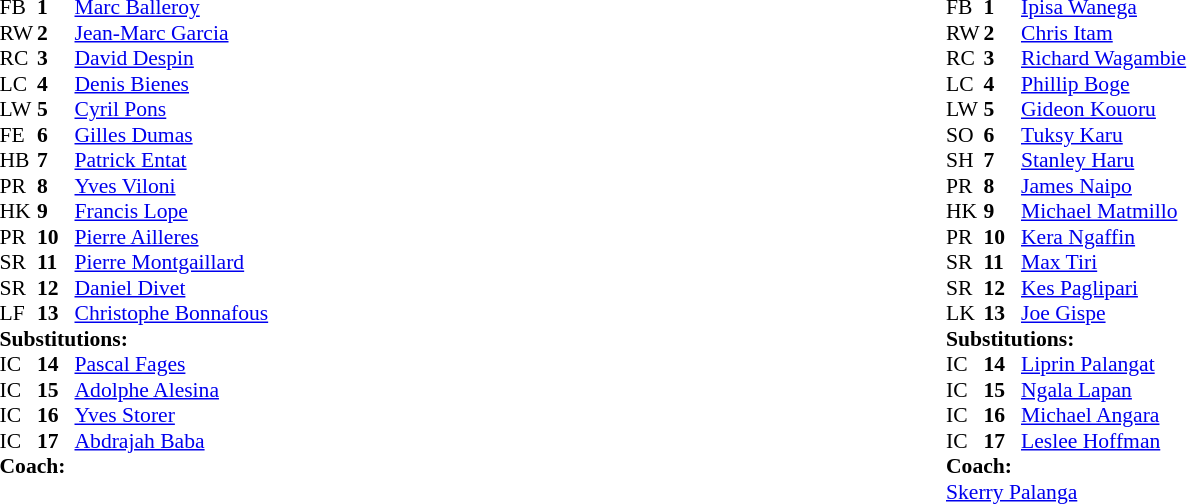<table width="100%">
<tr>
<td valign="top" width="50%"><br><table style="font-size: 90%" cellspacing="0" cellpadding="0">
<tr>
<th width="25"></th>
<th width="25"></th>
</tr>
<tr>
<td>FB</td>
<td><strong>1</strong></td>
<td><a href='#'>Marc Balleroy</a></td>
</tr>
<tr>
<td>RW</td>
<td><strong>2</strong></td>
<td><a href='#'>Jean-Marc Garcia</a></td>
</tr>
<tr>
<td>RC</td>
<td><strong>3</strong></td>
<td><a href='#'>David Despin</a></td>
</tr>
<tr>
<td>LC</td>
<td><strong>4</strong></td>
<td><a href='#'>Denis Bienes</a></td>
</tr>
<tr>
<td>LW</td>
<td><strong>5</strong></td>
<td><a href='#'>Cyril Pons</a></td>
</tr>
<tr>
<td>FE</td>
<td><strong>6</strong></td>
<td><a href='#'>Gilles Dumas</a></td>
</tr>
<tr>
<td>HB</td>
<td><strong>7</strong></td>
<td><a href='#'>Patrick Entat</a></td>
</tr>
<tr>
<td>PR</td>
<td><strong>8</strong></td>
<td><a href='#'>Yves Viloni</a></td>
</tr>
<tr>
<td>HK</td>
<td><strong>9</strong></td>
<td><a href='#'>Francis Lope</a></td>
</tr>
<tr>
<td>PR</td>
<td><strong>10</strong></td>
<td><a href='#'>Pierre Ailleres</a></td>
</tr>
<tr>
<td>SR</td>
<td><strong>11</strong></td>
<td><a href='#'>Pierre Montgaillard</a></td>
</tr>
<tr>
<td>SR</td>
<td><strong>12</strong></td>
<td><a href='#'>Daniel Divet</a></td>
</tr>
<tr>
<td>LF</td>
<td><strong>13</strong></td>
<td><a href='#'>Christophe Bonnafous</a></td>
</tr>
<tr>
<td colspan=3><strong>Substitutions:</strong></td>
</tr>
<tr>
<td>IC</td>
<td><strong>14</strong></td>
<td><a href='#'>Pascal Fages</a></td>
</tr>
<tr>
<td>IC</td>
<td><strong>15</strong></td>
<td><a href='#'>Adolphe Alesina</a></td>
</tr>
<tr>
<td>IC</td>
<td><strong>16</strong></td>
<td><a href='#'>Yves Storer</a></td>
</tr>
<tr>
<td>IC</td>
<td><strong>17</strong></td>
<td><a href='#'>Abdrajah Baba</a></td>
</tr>
<tr>
<td colspan=3><strong>Coach:</strong></td>
</tr>
<tr>
<td colspan="4"></td>
</tr>
</table>
</td>
<td valign="top" width="50%"><br><table style="font-size: 90%" cellspacing="0" cellpadding="0">
<tr>
<th width="25"></th>
<th width="25"></th>
</tr>
<tr>
<td>FB</td>
<td><strong>1</strong></td>
<td><a href='#'>Ipisa Wanega</a></td>
</tr>
<tr>
<td>RW</td>
<td><strong>2</strong></td>
<td><a href='#'>Chris Itam</a></td>
</tr>
<tr>
<td>RC</td>
<td><strong>3</strong></td>
<td><a href='#'>Richard Wagambie</a></td>
</tr>
<tr>
<td>LC</td>
<td><strong>4</strong></td>
<td><a href='#'>Phillip Boge</a></td>
</tr>
<tr>
<td>LW</td>
<td><strong>5</strong></td>
<td><a href='#'>Gideon Kouoru</a></td>
</tr>
<tr>
<td>SO</td>
<td><strong>6</strong></td>
<td><a href='#'>Tuksy Karu</a></td>
</tr>
<tr>
<td>SH</td>
<td><strong>7</strong></td>
<td><a href='#'>Stanley Haru</a></td>
</tr>
<tr>
<td>PR</td>
<td><strong>8</strong></td>
<td><a href='#'>James Naipo</a></td>
</tr>
<tr>
<td>HK</td>
<td><strong>9</strong></td>
<td><a href='#'>Michael Matmillo</a></td>
</tr>
<tr>
<td>PR</td>
<td><strong>10</strong></td>
<td><a href='#'>Kera Ngaffin</a></td>
</tr>
<tr>
<td>SR</td>
<td><strong>11</strong></td>
<td><a href='#'>Max Tiri</a></td>
</tr>
<tr>
<td>SR</td>
<td><strong>12</strong></td>
<td><a href='#'>Kes Paglipari</a></td>
</tr>
<tr>
<td>LK</td>
<td><strong>13</strong></td>
<td><a href='#'>Joe Gispe</a></td>
</tr>
<tr>
<td colspan=3><strong>Substitutions:</strong></td>
</tr>
<tr>
<td>IC</td>
<td><strong>14</strong></td>
<td><a href='#'>Liprin Palangat</a></td>
</tr>
<tr>
<td>IC</td>
<td><strong>15</strong></td>
<td><a href='#'>Ngala Lapan</a></td>
</tr>
<tr>
<td>IC</td>
<td><strong>16</strong></td>
<td><a href='#'>Michael Angara</a></td>
</tr>
<tr>
<td>IC</td>
<td><strong>17</strong></td>
<td><a href='#'>Leslee Hoffman</a></td>
</tr>
<tr>
<td colspan=3><strong>Coach:</strong></td>
</tr>
<tr>
<td colspan="4"> <a href='#'>Skerry Palanga</a></td>
</tr>
</table>
</td>
</tr>
</table>
